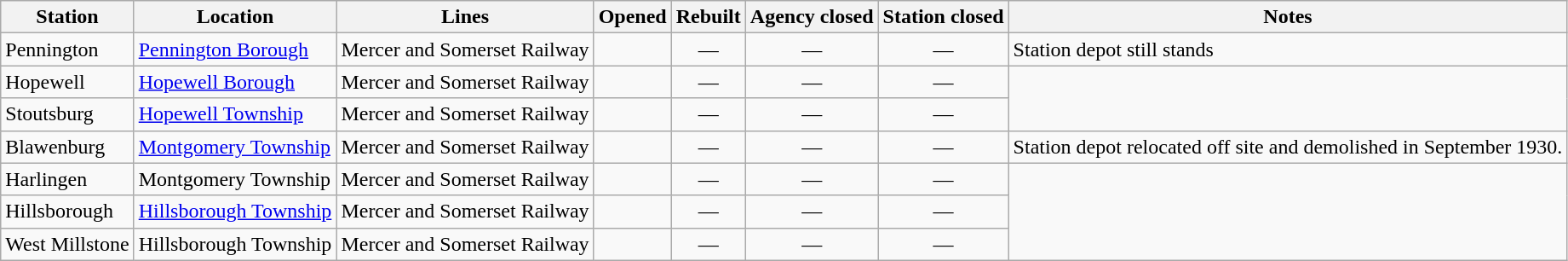<table class="wikitable sortable plainrowheaders">
<tr>
<th scope="col">Station</th>
<th scope="col" class="unsortable">Location</th>
<th scope="col" class="unsortable">Lines</th>
<th scope="col" data-sort-type="number">Opened</th>
<th scope="col" data-sort-type="number">Rebuilt</th>
<th scope="col" data-sort-type="number">Agency closed</th>
<th scope="col" data-sort-type="number">Station closed</th>
<th scope="col" class="unsortable">Notes</th>
</tr>
<tr>
<td>Pennington</td>
<td><a href='#'>Pennington Borough</a></td>
<td>Mercer and Somerset Railway</td>
<td align=center></td>
<td align=center>—</td>
<td align=center>—</td>
<td align=center>—</td>
<td>Station depot still stands</td>
</tr>
<tr>
<td>Hopewell</td>
<td><a href='#'>Hopewell Borough</a></td>
<td>Mercer and Somerset Railway</td>
<td align=center></td>
<td align=center>—</td>
<td align=center>—</td>
<td align=center>—</td>
</tr>
<tr>
<td>Stoutsburg</td>
<td><a href='#'>Hopewell Township</a></td>
<td>Mercer and Somerset Railway</td>
<td align=center></td>
<td align=center>—</td>
<td align=center>—</td>
<td align=center>—</td>
</tr>
<tr>
<td>Blawenburg</td>
<td><a href='#'>Montgomery Township</a></td>
<td>Mercer and Somerset Railway</td>
<td align=center></td>
<td align=center>—</td>
<td align=center>—</td>
<td align=center>—</td>
<td>Station depot relocated off site and demolished in September 1930.</td>
</tr>
<tr>
<td>Harlingen</td>
<td>Montgomery Township</td>
<td>Mercer and Somerset Railway</td>
<td align=center></td>
<td align=center>—</td>
<td align=center>—</td>
<td align=center>—</td>
</tr>
<tr>
<td>Hillsborough</td>
<td><a href='#'>Hillsborough Township</a></td>
<td>Mercer and Somerset Railway</td>
<td align=center></td>
<td align=center>—</td>
<td align=center>—</td>
<td align=center>—</td>
</tr>
<tr>
<td>West Millstone</td>
<td>Hillsborough Township</td>
<td>Mercer and Somerset Railway</td>
<td align=center></td>
<td align=center>—</td>
<td align=center>—</td>
<td align=center>—</td>
</tr>
</table>
